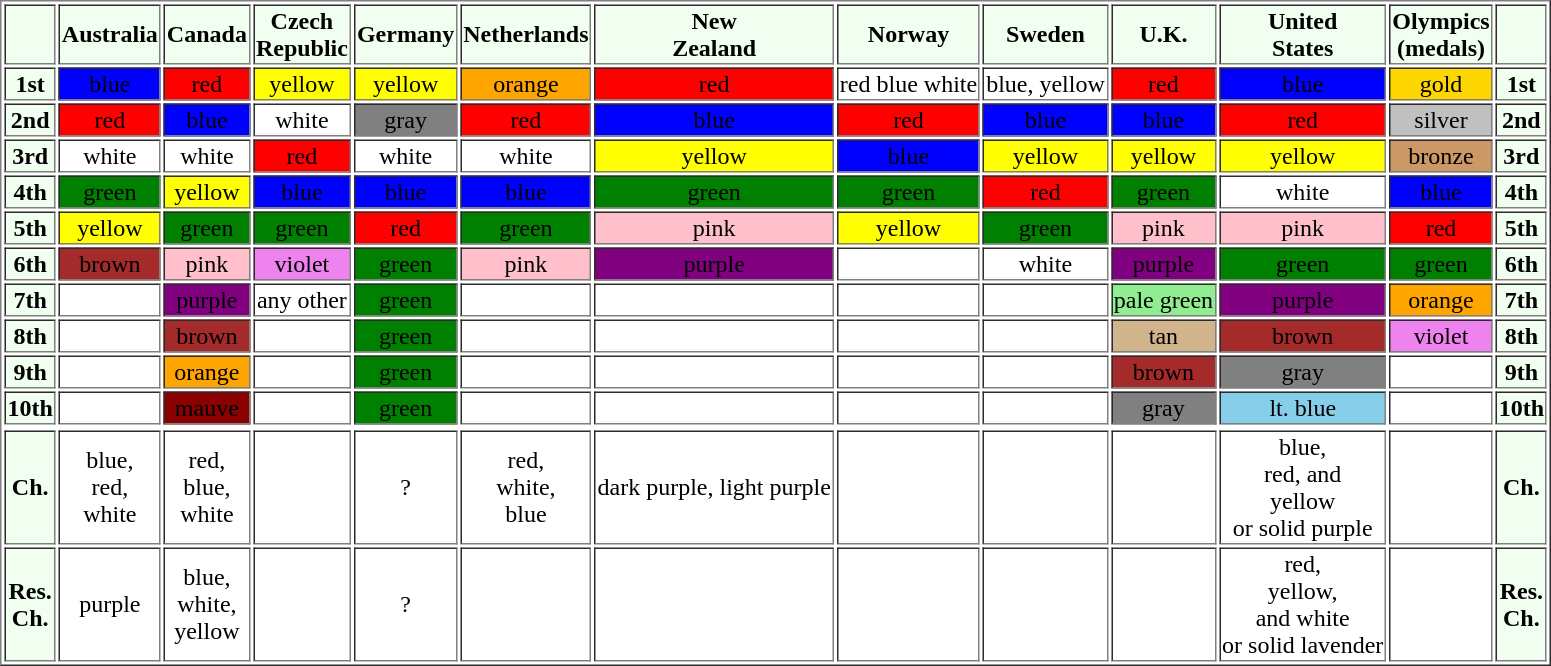<table border="1">
<tr bgcolor="honeydew">
<th></th>
<th>Australia</th>
<th>Canada</th>
<th>Czech<br>Republic</th>
<th>Germany</th>
<th>Netherlands</th>
<th>New<br> Zealand</th>
<th>Norway</th>
<th>Sweden</th>
<th>U.K.</th>
<th>United<br>States</th>
<th>Olympics<br>(medals)</th>
<th></th>
</tr>
<tr align="center">
<td bgcolor="honeydew"><strong>1st</strong></td>
<td bgcolor="blue"><span>blue</span></td>
<td bgcolor="red"><span>red</span></td>
<td bgcolor="yellow"><span>yellow</span></td>
<td bgcolor="yellow"><span>yellow</span></td>
<td bgcolor="orange"><span>orange</span></td>
<td bgcolor="red"><span>red</span></td>
<td bgcolor="white"><span>red blue white</span></td>
<td bgcolor="white"><span>blue, yellow</span></td>
<td bgcolor="red"><span>red</span></td>
<td bgcolor="blue"><span>blue</span></td>
<td bgcolor="gold"><span>gold</span></td>
<td bgcolor="honeydew"><strong>1st</strong></td>
</tr>
<tr align="center">
<td bgcolor="honeydew"><strong>2nd</strong></td>
<td bgcolor="red"><span>red</span></td>
<td bgcolor="blue"><span>blue</span></td>
<td bgcolor="white"><span>white</span></td>
<td bgcolor="gray"><span>gray</span></td>
<td bgcolor="red"><span>red</span></td>
<td bgcolor="blue"><span>blue</span></td>
<td bgcolor="red"><span>red</span></td>
<td bgcolor="blue"><span>blue</span></td>
<td bgcolor="blue"><span>blue</span></td>
<td bgcolor="red"><span>red</span></td>
<td bgcolor="silver"><span>silver</span></td>
<td bgcolor="honeydew"><strong>2nd</strong></td>
</tr>
<tr align="center">
<td bgcolor="honeydew"><strong>3rd</strong></td>
<td bgcolor="white"><span>white</span></td>
<td bgcolor="white"><span>white</span></td>
<td bgcolor="red"><span>red</span></td>
<td bgcolor="white"><span>white</span></td>
<td bgcolor="white"><span>white</span></td>
<td bgcolor="yellow"><span>yellow</span></td>
<td bgcolor="blue"><span>blue</span></td>
<td bgcolor="yellow"><span>yellow</span></td>
<td bgcolor="yellow"><span>yellow</span></td>
<td bgcolor="yellow"><span>yellow</span></td>
<td bgcolor="#CC9966"><span>bronze</span></td>
<td bgcolor="honeydew"><strong>3rd</strong></td>
</tr>
<tr align="center">
<td bgcolor="honeydew"><strong>4th</strong></td>
<td bgcolor="green"><span>green</span></td>
<td bgcolor="yellow"><span>yellow</span></td>
<td bgcolor="blue"><span>blue</span></td>
<td bgcolor="blue"><span>blue</span></td>
<td bgcolor="blue"><span>blue</span></td>
<td bgcolor="green"><span>green</span></td>
<td bgcolor="green"><span>green</span></td>
<td bgcolor="red"><span>red</span></td>
<td bgcolor="green"><span>green</span></td>
<td bgcolor="white"><span>white</span></td>
<td bgcolor="blue"><span>blue</span></td>
<td bgcolor="honeydew"><strong>4th</strong></td>
</tr>
<tr align="center">
<td bgcolor="honeydew"><strong>5th</strong></td>
<td bgcolor="yellow"><span>yellow</span></td>
<td bgcolor="green"><span>green</span></td>
<td bgcolor="green"><span>green</span></td>
<td bgcolor="red"><span>red</span></td>
<td bgcolor="green"><span>green</span></td>
<td bgcolor="pink"><span>pink</span></td>
<td bgcolor="yellow"><span>yellow</span></td>
<td bgcolor="green"><span>green</span></td>
<td bgcolor="pink"><span>pink</span></td>
<td bgcolor="pink"><span>pink</span></td>
<td bgcolor="red"><span>red</span></td>
<td bgcolor="honeydew"><strong>5th</strong></td>
</tr>
<tr align="center">
<td bgcolor="honeydew"><strong>6th</strong></td>
<td bgcolor="brown"><span>brown</span></td>
<td bgcolor="pink"><span>pink</span></td>
<td bgcolor="violet"><span>violet</span></td>
<td bgcolor="green"><span>green</span></td>
<td bgcolor="pink"><span>pink</span></td>
<td bgcolor="purple"><span>purple</span></td>
<td></td>
<td bgcolor="white"><span>white</span></td>
<td bgcolor="purple"><span>purple</span></td>
<td bgcolor="green"><span>green</span></td>
<td bgcolor="green"><span>green</span></td>
<td bgcolor="honeydew"><strong>6th</strong></td>
</tr>
<tr align="center">
<td bgcolor="honeydew"><strong>7th</strong></td>
<td></td>
<td bgcolor="purple"><span>purple</span></td>
<td>any other</td>
<td bgcolor="green"><span>green</span></td>
<td></td>
<td></td>
<td></td>
<td></td>
<td bgcolor="lightgreen"><span>pale green</span></td>
<td bgcolor="purple"><span>purple</span></td>
<td bgcolor="orange"><span>orange</span></td>
<td bgcolor="honeydew"><strong>7th</strong></td>
</tr>
<tr align="center">
<td bgcolor="honeydew"><strong>8th</strong></td>
<td></td>
<td bgcolor="brown"><span>brown</span></td>
<td></td>
<td bgcolor="green"><span>green</span></td>
<td></td>
<td></td>
<td></td>
<td></td>
<td bgcolor="tan"><span>tan</span></td>
<td bgcolor="brown"><span>brown</span></td>
<td bgcolor="violet"><span>violet</span></td>
<td bgcolor="honeydew"><strong>8th</strong></td>
</tr>
<tr align="center">
<td bgcolor="honeydew"><strong>9th</strong></td>
<td></td>
<td bgcolor="orange"><span>orange</span></td>
<td></td>
<td bgcolor="green"><span>green</span></td>
<td></td>
<td></td>
<td></td>
<td></td>
<td bgcolor="brown"><span>brown</span></td>
<td bgcolor="gray"><span>gray</span></td>
<td></td>
<td bgcolor="honeydew"><strong>9th</strong></td>
</tr>
<tr align="center">
<td bgcolor="honeydew"><strong>10th</strong></td>
<td></td>
<td bgcolor="darkred"><span>mauve</span></td>
<td></td>
<td bgcolor="green"><span>green</span></td>
<td></td>
<td></td>
<td></td>
<td></td>
<td bgcolor="gray"><span>gray</span></td>
<td bgcolor="skyblue"><span>lt. blue</span></td>
<td></td>
<td bgcolor="honeydew"><strong>10th</strong></td>
</tr>
<tr bgcolor="honeydew">
</tr>
<tr align="center">
<td bgcolor="honeydew"><strong>Ch.</strong></td>
<td>blue,<br> red,<br> white</td>
<td>red,<br> blue,<br> white</td>
<td></td>
<td>?</td>
<td>red,<br> white,<br> blue</td>
<td>dark purple, light purple</td>
<td></td>
<td></td>
<td></td>
<td>blue,<br> red, and<br> yellow<br> or solid purple</td>
<td></td>
<td bgcolor="honeydew"><strong>Ch.</strong></td>
</tr>
<tr align="center">
<td bgcolor="honeydew"><strong>Res.<br>Ch.</strong></td>
<td>purple <br></td>
<td>blue,<br> white,<br> yellow</td>
<td></td>
<td>?</td>
<td></td>
<td></td>
<td></td>
<td></td>
<td></td>
<td>red,<br> yellow,<br>and white<br> or solid lavender</td>
<td></td>
<td bgcolor="honeydew"><strong>Res.<br>Ch.</strong></td>
</tr>
</table>
